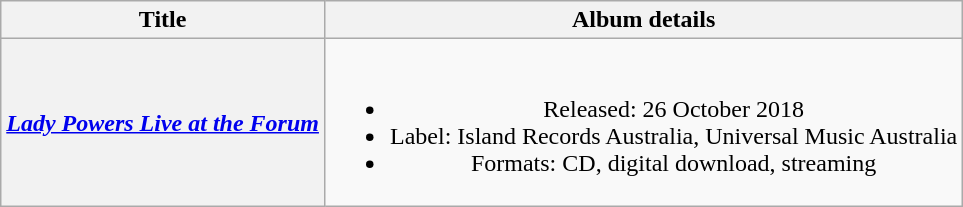<table class="wikitable plainrowheaders" style="text-align:center">
<tr>
<th>Title</th>
<th>Album details</th>
</tr>
<tr>
<th scope="row"><em><a href='#'>Lady Powers Live at the Forum</a></em></th>
<td><br><ul><li>Released: 26 October 2018</li><li>Label: Island Records Australia, Universal Music Australia</li><li>Formats: CD, digital download, streaming</li></ul></td>
</tr>
</table>
